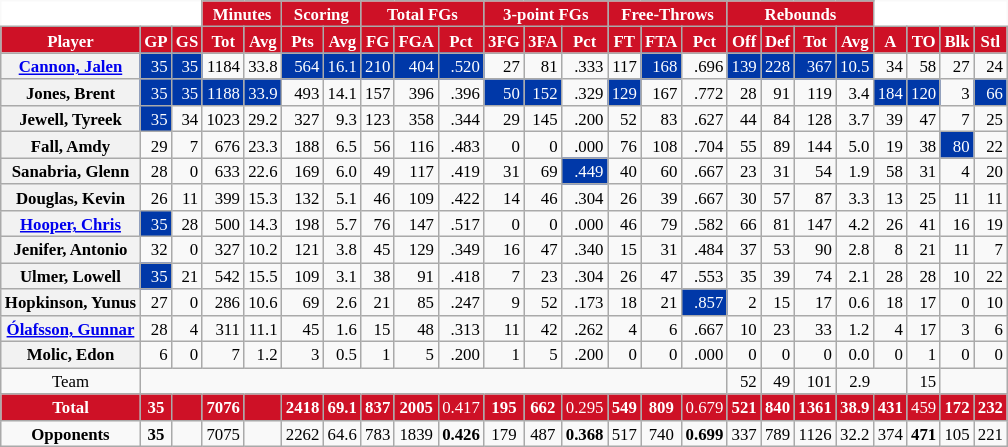<table class="wikitable sortable" border="1" style="font-size:70%;">
<tr>
<th colspan="3" style="border-top-style:hidden; border-left-style:hidden; background: white;"></th>
<th colspan="2" style="background:#CE1126; color:#ffffff;">Minutes</th>
<th colspan="2" style="background:#CE1126; color:#ffffff;">Scoring</th>
<th colspan="3" style="background:#CE1126; color:#ffffff;">Total FGs</th>
<th colspan="3" style="background:#CE1126; color:#ffffff;">3-point FGs</th>
<th colspan="3" style="background:#CE1126; color:#ffffff;">Free-Throws</th>
<th colspan="4" style="background:#CE1126; color:#ffffff;">Rebounds</th>
<th colspan="4" style="border-top-style:hidden; border-right-style:hidden; background: white;"></th>
</tr>
<tr>
<th scope="col" style="background:#CE1126; color:#ffffff;">Player</th>
<th scope="col" style="background:#CE1126; color:#ffffff;">GP</th>
<th scope="col" style="background:#CE1126; color:#ffffff;">GS</th>
<th scope="col" style="background:#CE1126; color:#ffffff;">Tot</th>
<th scope="col" style="background:#CE1126; color:#ffffff;">Avg</th>
<th scope="col" style="background:#CE1126; color:#ffffff;">Pts</th>
<th scope="col" style="background:#CE1126; color:#ffffff;">Avg</th>
<th scope="col" style="background:#CE1126; color:#ffffff;">FG</th>
<th scope="col" style="background:#CE1126; color:#ffffff;">FGA</th>
<th scope="col" style="background:#CE1126; color:#ffffff;">Pct</th>
<th scope="col" style="background:#CE1126; color:#ffffff;">3FG</th>
<th scope="col" style="background:#CE1126; color:#ffffff;">3FA</th>
<th scope="col" style="background:#CE1126; color:#ffffff;">Pct</th>
<th scope="col" style="background:#CE1126; color:#ffffff;">FT</th>
<th scope="col" style="background:#CE1126; color:#ffffff;">FTA</th>
<th scope="col" style="background:#CE1126; color:#ffffff;">Pct</th>
<th scope="col" style="background:#CE1126; color:#ffffff;">Off</th>
<th scope="col" style="background:#CE1126; color:#ffffff;">Def</th>
<th scope="col" style="background:#CE1126; color:#ffffff;">Tot</th>
<th scope="col" style="background:#CE1126; color:#ffffff;">Avg</th>
<th scope="col" style="background:#CE1126; color:#ffffff;">A</th>
<th scope="col" style="background:#CE1126; color:#ffffff;">TO</th>
<th scope="col" style="background:#CE1126; color:#ffffff;">Blk</th>
<th scope="col" style="background:#CE1126; color:#ffffff;">Stl</th>
</tr>
<tr>
<th style=white-space:nowrap><a href='#'>Cannon, Jalen</a></th>
<td align="right" style="background:#0038A8; color:#ffffff;">35</td>
<td align="right" style="background:#0038A8; color:#ffffff;">35</td>
<td align="right">1184</td>
<td align="right">33.8</td>
<td align="right" style="background:#0038A8; color:#ffffff;">564</td>
<td align="right" style="background:#0038A8; color:#ffffff;">16.1</td>
<td align="right" style="background:#0038A8; color:#ffffff;">210</td>
<td align="right" style="background:#0038A8; color:#ffffff;">404</td>
<td align="right" style="background:#0038A8; color:#ffffff;">.520</td>
<td align="right">27</td>
<td align="right">81</td>
<td align="right">.333</td>
<td align="right">117</td>
<td align="right" style="background:#0038A8; color:#ffffff;">168</td>
<td align="right">.696</td>
<td align="right" style="background:#0038A8; color:#ffffff;">139</td>
<td align="right" style="background:#0038A8; color:#ffffff;">228</td>
<td align="right" style="background:#0038A8; color:#ffffff;">367</td>
<td align="right" style="background:#0038A8; color:#ffffff;">10.5</td>
<td align="right">34</td>
<td align="right">58</td>
<td align="right">27</td>
<td align="right">24</td>
</tr>
<tr>
<th style=white-space:nowrap>Jones, Brent</th>
<td align="right" style="background:#0038A8; color:#ffffff;">35</td>
<td align="right" style="background:#0038A8; color:#ffffff;">35</td>
<td align="right" style="background:#0038A8; color:#ffffff;">1188</td>
<td align="right" style="background:#0038A8; color:#ffffff;">33.9</td>
<td align="right">493</td>
<td align="right">14.1</td>
<td align="right">157</td>
<td align="right">396</td>
<td align="right">.396</td>
<td align="right" style="background:#0038A8; color:#ffffff;">50</td>
<td align="right" style="background:#0038A8; color:#ffffff;">152</td>
<td align="right">.329</td>
<td align="right" style="background:#0038A8; color:#ffffff;">129</td>
<td align="right">167</td>
<td align="right">.772</td>
<td align="right">28</td>
<td align="right">91</td>
<td align="right">119</td>
<td align="right">3.4</td>
<td align="right" style="background:#0038A8; color:#ffffff;">184</td>
<td align="right" style="background:#0038A8; color:#ffffff;">120</td>
<td align="right">3</td>
<td align="right" style="background:#0038A8; color:#ffffff;">66</td>
</tr>
<tr>
<th style=white-space:nowrap>Jewell, Tyreek</th>
<td align="right" style="background:#0038A8; color:#ffffff;">35</td>
<td align="right">34</td>
<td align="right">1023</td>
<td align="right">29.2</td>
<td align="right">327</td>
<td align="right">9.3</td>
<td align="right">123</td>
<td align="right">358</td>
<td align="right">.344</td>
<td align="right">29</td>
<td align="right">145</td>
<td align="right">.200</td>
<td align="right">52</td>
<td align="right">83</td>
<td align="right">.627</td>
<td align="right">44</td>
<td align="right">84</td>
<td align="right">128</td>
<td align="right">3.7</td>
<td align="right">39</td>
<td align="right">47</td>
<td align="right">7</td>
<td align="right">25</td>
</tr>
<tr>
<th style=white-space:nowrap>Fall, Amdy</th>
<td align="right">29</td>
<td align="right">7</td>
<td align="right">676</td>
<td align="right">23.3</td>
<td align="right">188</td>
<td align="right">6.5</td>
<td align="right">56</td>
<td align="right">116</td>
<td align="right">.483</td>
<td align="right">0</td>
<td align="right">0</td>
<td align="right">.000</td>
<td align="right">76</td>
<td align="right">108</td>
<td align="right">.704</td>
<td align="right">55</td>
<td align="right">89</td>
<td align="right">144</td>
<td align="right">5.0</td>
<td align="right">19</td>
<td align="right">38</td>
<td align="right" style="background:#0038A8; color:#ffffff;">80</td>
<td align="right">22</td>
</tr>
<tr>
<th style=white-space:nowrap>Sanabria, Glenn</th>
<td align="right">28</td>
<td align="right">0</td>
<td align="right">633</td>
<td align="right">22.6</td>
<td align="right">169</td>
<td align="right">6.0</td>
<td align="right">49</td>
<td align="right">117</td>
<td align="right">.419</td>
<td align="right">31</td>
<td align="right">69</td>
<td align="right" style="background:#0038A8; color:#ffffff;">.449</td>
<td align="right">40</td>
<td align="right">60</td>
<td align="right">.667</td>
<td align="right">23</td>
<td align="right">31</td>
<td align="right">54</td>
<td align="right">1.9</td>
<td align="right">58</td>
<td align="right">31</td>
<td align="right">4</td>
<td align="right">20</td>
</tr>
<tr>
<th style=white-space:nowrap>Douglas, Kevin</th>
<td align="right">26</td>
<td align="right">11</td>
<td align="right">399</td>
<td align="right">15.3</td>
<td align="right">132</td>
<td align="right">5.1</td>
<td align="right">46</td>
<td align="right">109</td>
<td align="right">.422</td>
<td align="right">14</td>
<td align="right">46</td>
<td align="right">.304</td>
<td align="right">26</td>
<td align="right">39</td>
<td align="right">.667</td>
<td align="right">30</td>
<td align="right">57</td>
<td align="right">87</td>
<td align="right">3.3</td>
<td align="right">13</td>
<td align="right">25</td>
<td align="right">11</td>
<td align="right">11</td>
</tr>
<tr>
<th style=white-space:nowrap><a href='#'>Hooper, Chris</a></th>
<td align="right" style="background:#0038A8; color:#ffffff;">35</td>
<td align="right">28</td>
<td align="right">500</td>
<td align="right">14.3</td>
<td align="right">198</td>
<td align="right">5.7</td>
<td align="right">76</td>
<td align="right">147</td>
<td align="right">.517</td>
<td align="right">0</td>
<td align="right">0</td>
<td align="right">.000</td>
<td align="right">46</td>
<td align="right">79</td>
<td align="right">.582</td>
<td align="right">66</td>
<td align="right">81</td>
<td align="right">147</td>
<td align="right">4.2</td>
<td align="right">26</td>
<td align="right">41</td>
<td align="right">16</td>
<td align="right">19</td>
</tr>
<tr>
<th style=white-space:nowrap>Jenifer, Antonio</th>
<td align="right">32</td>
<td align="right">0</td>
<td align="right">327</td>
<td align="right">10.2</td>
<td align="right">121</td>
<td align="right">3.8</td>
<td align="right">45</td>
<td align="right">129</td>
<td align="right">.349</td>
<td align="right">16</td>
<td align="right">47</td>
<td align="right">.340</td>
<td align="right">15</td>
<td align="right">31</td>
<td align="right">.484</td>
<td align="right">37</td>
<td align="right">53</td>
<td align="right">90</td>
<td align="right">2.8</td>
<td align="right">8</td>
<td align="right">21</td>
<td align="right">11</td>
<td align="right">7</td>
</tr>
<tr>
<th style=white-space:nowrap>Ulmer, Lowell</th>
<td align="right" style="background:#0038A8; color:#ffffff;">35</td>
<td align="right">21</td>
<td align="right">542</td>
<td align="right">15.5</td>
<td align="right">109</td>
<td align="right">3.1</td>
<td align="right">38</td>
<td align="right">91</td>
<td align="right">.418</td>
<td align="right">7</td>
<td align="right">23</td>
<td align="right">.304</td>
<td align="right">26</td>
<td align="right">47</td>
<td align="right">.553</td>
<td align="right">35</td>
<td align="right">39</td>
<td align="right">74</td>
<td align="right">2.1</td>
<td align="right">28</td>
<td align="right">28</td>
<td align="right">10</td>
<td align="right">22</td>
</tr>
<tr>
<th style=white-space:nowrap>Hopkinson, Yunus</th>
<td align="right">27</td>
<td align="right">0</td>
<td align="right">286</td>
<td align="right">10.6</td>
<td align="right">69</td>
<td align="right">2.6</td>
<td align="right">21</td>
<td align="right">85</td>
<td align="right">.247</td>
<td align="right">9</td>
<td align="right">52</td>
<td align="right">.173</td>
<td align="right">18</td>
<td align="right">21</td>
<td align="right" style="background:#0038A8; color:#ffffff;">.857</td>
<td align="right">2</td>
<td align="right">15</td>
<td align="right">17</td>
<td align="right">0.6</td>
<td align="right">18</td>
<td align="right">17</td>
<td align="right">0</td>
<td align="right">10</td>
</tr>
<tr>
<th style=white-space:nowrap><a href='#'>Ólafsson, Gunnar</a></th>
<td align="right">28</td>
<td align="right">4</td>
<td align="right">311</td>
<td align="right">11.1</td>
<td align="right">45</td>
<td align="right">1.6</td>
<td align="right">15</td>
<td align="right">48</td>
<td align="right">.313</td>
<td align="right">11</td>
<td align="right">42</td>
<td align="right">.262</td>
<td align="right">4</td>
<td align="right">6</td>
<td align="right">.667</td>
<td align="right">10</td>
<td align="right">23</td>
<td align="right">33</td>
<td align="right">1.2</td>
<td align="right">4</td>
<td align="right">17</td>
<td align="right">3</td>
<td align="right">6</td>
</tr>
<tr>
<th style=white-space:nowrap>Molic, Edon</th>
<td align="right">6</td>
<td align="right">0</td>
<td align="right">7</td>
<td align="right">1.2</td>
<td align="right">3</td>
<td align="right">0.5</td>
<td align="right">1</td>
<td align="right">5</td>
<td align="right">.200</td>
<td align="right">1</td>
<td align="right">5</td>
<td align="right">.200</td>
<td align="right">0</td>
<td align="right">0</td>
<td align="right">.000</td>
<td align="right">0</td>
<td align="right">0</td>
<td align="right">0</td>
<td align="right">0.0</td>
<td align="right">0</td>
<td align="right">1</td>
<td align="right">0</td>
<td align="right">0</td>
</tr>
<tr class="sortbottom">
<td align="center">Team</td>
<td align="right" style="border-right-style:hidden"></td>
<td align="right" style="border-right-style:hidden"></td>
<td align="right" style="border-right-style:hidden"></td>
<td align="right" style="border-right-style:hidden"></td>
<td align="right" style="border-right-style:hidden"></td>
<td align="right" style="border-right-style:hidden"></td>
<td align="right" style="border-right-style:hidden"></td>
<td align="right" style="border-right-style:hidden"></td>
<td align="right" style="border-right-style:hidden"></td>
<td align="right" style="border-right-style:hidden"></td>
<td align="right" style="border-right-style:hidden"></td>
<td align="right" style="border-right-style:hidden"></td>
<td align="right" style="border-right-style:hidden"></td>
<td align="right" style="border-right-style:hidden"></td>
<td align="right"></td>
<td align="right">52</td>
<td align="right">49</td>
<td align="right">101</td>
<td align="right" style="border-right-style:hidden">2.9</td>
<td align="right"></td>
<td align="right">15</td>
<td align="right" style="border-right-style:hidden"></td>
<td align="right"></td>
</tr>
<tr class="sortbottom">
<td align="center" style="background:#CE1126; color:#ffffff;"><strong>Total</strong></td>
<td align="center" style="background:#CE1126; color:#ffffff;"><strong>35</strong></td>
<td align="center" style="background:#CE1126; color:#ffffff;"></td>
<td align="center" style="background:#CE1126; color:#ffffff;"><strong>7076</strong></td>
<td align="center" style="background:#CE1126; color:#ffffff;"></td>
<td align="center" style="background:#CE1126; color:#ffffff;"><strong>2418</strong></td>
<td align="center" style="background:#CE1126; color:#ffffff;"><strong>69.1</strong></td>
<td align="center" style="background:#CE1126; color:#ffffff;"><strong>837</strong></td>
<td align="center" style="background:#CE1126; color:#ffffff;"><strong>2005</strong></td>
<td align="center" style="background:#CE1126; color:#ffffff;">0.417</td>
<td align="center" style="background:#CE1126; color:#ffffff;"><strong>195</strong></td>
<td align="center" style="background:#CE1126; color:#ffffff;"><strong>662</strong></td>
<td align="center" style="background:#CE1126; color:#ffffff;">0.295</td>
<td align="center" style="background:#CE1126; color:#ffffff;"><strong>549</strong></td>
<td align="center" style="background:#CE1126; color:#ffffff;"><strong>809</strong></td>
<td align="center" style="background:#CE1126; color:#ffffff;">0.679</td>
<td align="center" style="background:#CE1126; color:#ffffff;"><strong>521</strong></td>
<td align="center" style="background:#CE1126; color:#ffffff;"><strong>840</strong></td>
<td align="center" style="background:#CE1126; color:#ffffff;"><strong>1361</strong></td>
<td align="center" style="background:#CE1126; color:#ffffff;"><strong>38.9</strong></td>
<td align="center" style="background:#CE1126; color:#ffffff;"><strong>431</strong></td>
<td align="center" style="background:#CE1126; color:#ffffff;">459</td>
<td align="center" style="background:#CE1126; color:#ffffff;"><strong>172</strong></td>
<td align="center" style="background:#CE1126; color:#ffffff;"><strong>232</strong></td>
</tr>
<tr class="sortbottom">
<td align="center"><strong>Opponents</strong></td>
<td align="center"><strong>35</strong></td>
<td align="center"></td>
<td align="center">7075</td>
<td align="center"></td>
<td align="center">2262</td>
<td align="center">64.6</td>
<td align="center">783</td>
<td align="center">1839</td>
<td align="center"><strong>0.426</strong></td>
<td align="center">179</td>
<td align="center">487</td>
<td align="center"><strong>0.368</strong></td>
<td align="center">517</td>
<td align="center">740</td>
<td align="center"><strong>0.699</strong></td>
<td align="center">337</td>
<td align="center">789</td>
<td align="center">1126</td>
<td align="center">32.2</td>
<td align="center">374</td>
<td align="center"><strong>471</strong></td>
<td align="center">105</td>
<td align="center">221</td>
</tr>
</table>
